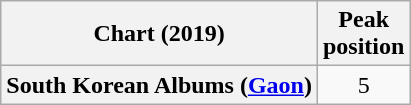<table class="wikitable plainrowheaders" style="text-align:center">
<tr>
<th scope="col">Chart (2019)</th>
<th scope="col">Peak<br>position</th>
</tr>
<tr>
<th scope="row">South Korean Albums (<a href='#'>Gaon</a>)</th>
<td>5</td>
</tr>
</table>
